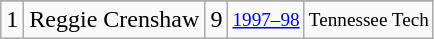<table class="wikitable">
<tr>
</tr>
<tr>
<td>1</td>
<td>Reggie Crenshaw</td>
<td>9</td>
<td style="font-size:80%;"><a href='#'>1997–98</a></td>
<td style="font-size:80%;">Tennessee Tech</td>
</tr>
</table>
